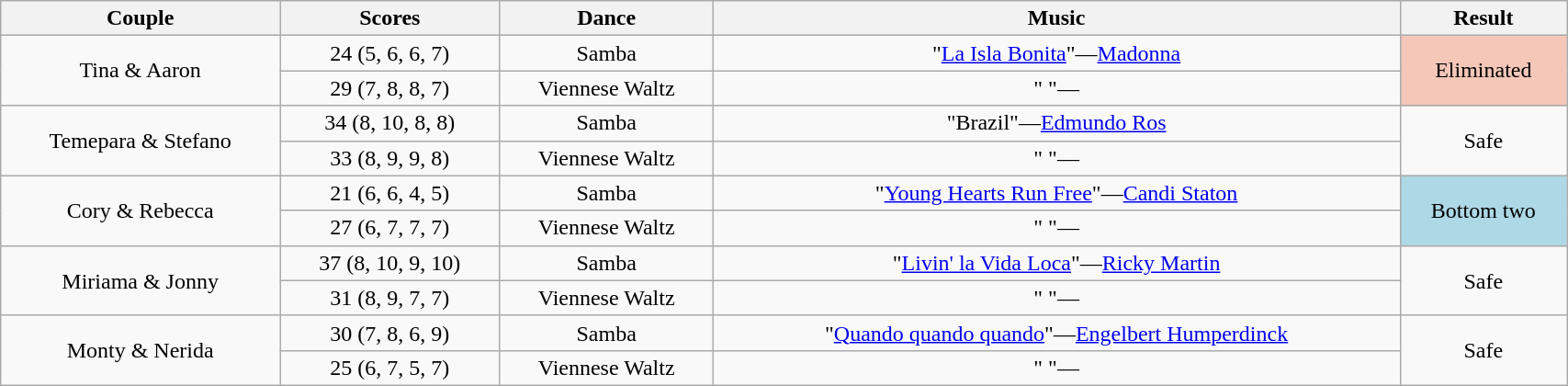<table class="wikitable sortable" style="text-align:center; width: 90%">
<tr>
<th scope="col">Couple</th>
<th scope="col">Scores</th>
<th scope="col" class="unsortable">Dance</th>
<th scope="col" class="unsortable">Music</th>
<th scope="col" class="unsortable">Result</th>
</tr>
<tr>
<td rowspan=2>Tina & Aaron</td>
<td>24 (5, 6, 6, 7)</td>
<td>Samba</td>
<td>"<a href='#'>La Isla Bonita</a>"—<a href='#'>Madonna</a></td>
<td rowspan=2 bgcolor=f4c7b8>Eliminated</td>
</tr>
<tr>
<td>29 (7, 8, 8, 7)</td>
<td>Viennese Waltz</td>
<td>" "—</td>
</tr>
<tr>
<td rowspan=2>Temepara & Stefano</td>
<td>34 (8, 10, 8, 8)</td>
<td>Samba</td>
<td>"Brazil"—<a href='#'>Edmundo Ros</a></td>
<td rowspan=2>Safe</td>
</tr>
<tr>
<td>33 (8, 9, 9, 8)</td>
<td>Viennese Waltz</td>
<td>" "—</td>
</tr>
<tr>
<td rowspan=2>Cory & Rebecca</td>
<td>21 (6, 6, 4, 5)</td>
<td>Samba</td>
<td>"<a href='#'>Young Hearts Run Free</a>"—<a href='#'>Candi Staton</a></td>
<td rowspan=2 bgcolor=lightblue>Bottom two</td>
</tr>
<tr>
<td>27 (6, 7, 7, 7)</td>
<td>Viennese Waltz</td>
<td>" "—</td>
</tr>
<tr>
<td rowspan=2>Miriama & Jonny</td>
<td>37 (8, 10, 9, 10)</td>
<td>Samba</td>
<td>"<a href='#'>Livin' la Vida Loca</a>"—<a href='#'>Ricky Martin</a></td>
<td rowspan=2>Safe</td>
</tr>
<tr>
<td>31 (8, 9, 7, 7)</td>
<td>Viennese Waltz</td>
<td>" "—</td>
</tr>
<tr>
<td rowspan=2>Monty & Nerida</td>
<td>30 (7, 8, 6, 9)</td>
<td>Samba</td>
<td>"<a href='#'>Quando quando quando</a>"—<a href='#'>Engelbert Humperdinck</a></td>
<td rowspan=2>Safe</td>
</tr>
<tr>
<td>25 (6, 7, 5, 7)</td>
<td>Viennese Waltz</td>
<td>" "—</td>
</tr>
</table>
